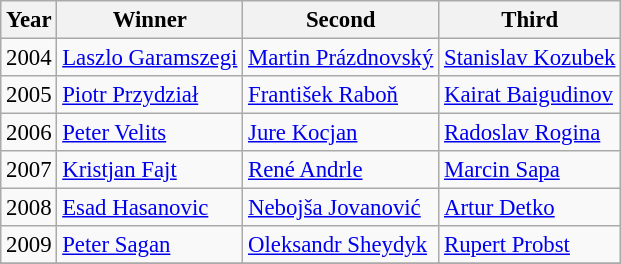<table class="wikitable" style="font-size:95%">
<tr>
<th>Year</th>
<th>Winner</th>
<th>Second</th>
<th>Third</th>
</tr>
<tr>
<td>2004</td>
<td> <a href='#'>Laszlo Garamszegi</a></td>
<td> <a href='#'>Martin Prázdnovský</a></td>
<td> <a href='#'>Stanislav Kozubek</a></td>
</tr>
<tr>
<td>2005</td>
<td> <a href='#'>Piotr Przydział</a></td>
<td> <a href='#'>František Raboň</a></td>
<td> <a href='#'>Kairat Baigudinov</a></td>
</tr>
<tr>
<td>2006</td>
<td> <a href='#'>Peter Velits</a></td>
<td> <a href='#'>Jure Kocjan</a></td>
<td> <a href='#'>Radoslav Rogina</a></td>
</tr>
<tr>
<td>2007</td>
<td> <a href='#'>Kristjan Fajt</a></td>
<td> <a href='#'>René Andrle</a></td>
<td> <a href='#'>Marcin Sapa</a></td>
</tr>
<tr>
<td>2008</td>
<td> <a href='#'>Esad Hasanovic</a></td>
<td> <a href='#'>Nebojša Jovanović</a></td>
<td> <a href='#'>Artur Detko</a></td>
</tr>
<tr>
<td>2009</td>
<td> <a href='#'>Peter Sagan</a></td>
<td> <a href='#'>Oleksandr Sheydyk</a></td>
<td> <a href='#'>Rupert Probst</a></td>
</tr>
<tr>
</tr>
</table>
